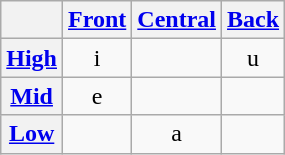<table class="wikitable IPA" style="text-align: center;">
<tr>
<th></th>
<th><a href='#'>Front</a></th>
<th><a href='#'>Central</a></th>
<th><a href='#'>Back</a></th>
</tr>
<tr>
<th><a href='#'>High</a></th>
<td>i</td>
<td></td>
<td>u</td>
</tr>
<tr>
<th><a href='#'>Mid</a></th>
<td>e</td>
<td></td>
<td></td>
</tr>
<tr>
<th><a href='#'>Low</a></th>
<td></td>
<td>a</td>
<td></td>
</tr>
</table>
